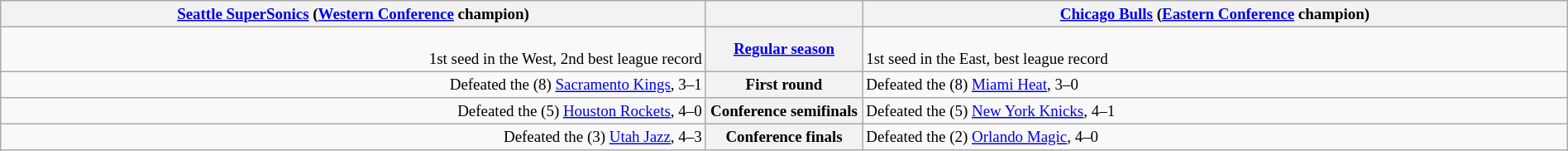<table style="width:100%; font-size:79%" class="wikitable">
<tr valign=top>
<th colspan="2" style="width:45%;"><a href='#'>Seattle SuperSonics</a> (<a href='#'>Western Conference</a> champion)</th>
<th></th>
<th colspan="2" style="width:45%;"><a href='#'>Chicago Bulls</a> (<a href='#'>Eastern Conference</a> champion)</th>
</tr>
<tr>
<td align=right><br>1st seed in the West, 2nd best league record</td>
<th colspan=2><a href='#'>Regular season</a></th>
<td><br>1st seed in the East, best league record</td>
</tr>
<tr>
<td align=right>Defeated the (8) <a href='#'>Sacramento Kings</a>, 3–1</td>
<th colspan=2>First round</th>
<td>Defeated the (8) <a href='#'>Miami Heat</a>, 3–0</td>
</tr>
<tr>
<td align=right>Defeated the (5) <a href='#'>Houston Rockets</a>, 4–0</td>
<th colspan=2>Conference semifinals</th>
<td>Defeated the (5) <a href='#'>New York Knicks</a>, 4–1</td>
</tr>
<tr>
<td align=right>Defeated the (3) <a href='#'>Utah Jazz</a>, 4–3</td>
<th colspan=2>Conference finals</th>
<td>Defeated the (2) <a href='#'>Orlando Magic</a>, 4–0</td>
</tr>
</table>
